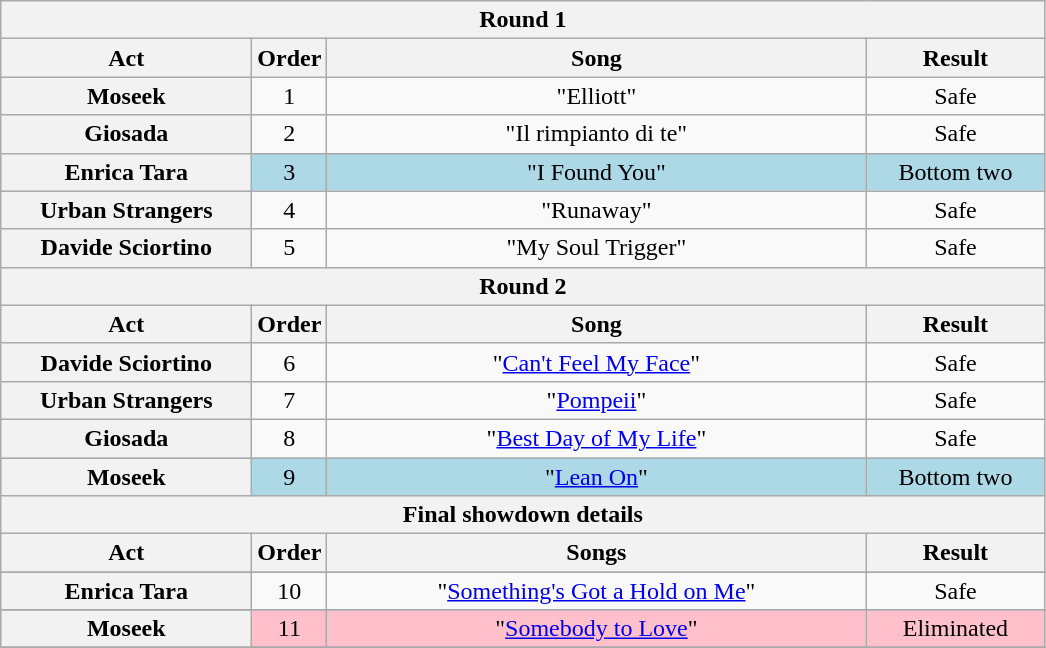<table class="wikitable plainrowheaders" style="text-align:center;">
<tr>
<th colspan="4">Round 1</th>
</tr>
<tr>
<th scope="col" style="width:10em;">Act</th>
<th scope="col">Order</th>
<th scope="col" style="width:22em;">Song</th>
<th scope="col" style="width:7em;">Result</th>
</tr>
<tr>
<th scope="row">Moseek</th>
<td>1</td>
<td>"Elliott"</td>
<td>Safe</td>
</tr>
<tr>
<th scope="row">Giosada</th>
<td>2</td>
<td>"Il rimpianto di te"</td>
<td>Safe</td>
</tr>
<tr style="background:lightblue;">
<th scope="row">Enrica Tara</th>
<td>3</td>
<td>"I Found You"</td>
<td>Bottom two</td>
</tr>
<tr>
<th scope="row">Urban Strangers</th>
<td>4</td>
<td>"Runaway"</td>
<td>Safe</td>
</tr>
<tr>
<th scope="row">Davide Sciortino</th>
<td>5</td>
<td>"My Soul Trigger"</td>
<td>Safe</td>
</tr>
<tr>
<th colspan="4">Round 2</th>
</tr>
<tr>
<th scope="col" style="width:10em;">Act</th>
<th scope="col">Order</th>
<th scope="col" style="width:20em;">Song</th>
<th scope="col" style="width:7em;">Result</th>
</tr>
<tr>
<th scope="row">Davide Sciortino</th>
<td>6</td>
<td>"<a href='#'>Can't Feel My Face</a>"</td>
<td>Safe</td>
</tr>
<tr>
<th scope="row">Urban Strangers</th>
<td>7</td>
<td>"<a href='#'>Pompeii</a>"</td>
<td>Safe</td>
</tr>
<tr>
<th scope="row">Giosada</th>
<td>8</td>
<td>"<a href='#'>Best Day of My Life</a>"</td>
<td>Safe</td>
</tr>
<tr style="background:lightblue;">
<th scope="row">Moseek</th>
<td>9</td>
<td>"<a href='#'>Lean On</a>"</td>
<td>Bottom two</td>
</tr>
<tr>
<th colspan="4">Final showdown details</th>
</tr>
<tr>
<th scope="col" style="width:10em;">Act</th>
<th scope="col">Order</th>
<th scope="col" style="width:20em;">Songs</th>
<th scope="col" style="width:7em;">Result</th>
</tr>
<tr>
</tr>
<tr>
<th scope="row">Enrica Tara</th>
<td>10</td>
<td>"<a href='#'>Something's Got a Hold on Me</a>"</td>
<td>Safe</td>
</tr>
<tr>
</tr>
<tr style="background:pink;">
<th scope="row">Moseek</th>
<td>11</td>
<td>"<a href='#'>Somebody to Love</a>"</td>
<td>Eliminated</td>
</tr>
<tr>
</tr>
</table>
